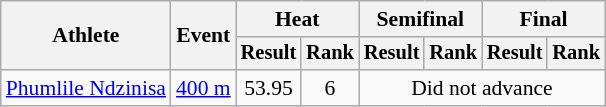<table class="wikitable" style="font-size:90%">
<tr>
<th rowspan="2">Athlete</th>
<th rowspan="2">Event</th>
<th colspan="2">Heat</th>
<th colspan="2">Semifinal</th>
<th colspan="2">Final</th>
</tr>
<tr style="font-size:95%">
<th>Result</th>
<th>Rank</th>
<th>Result</th>
<th>Rank</th>
<th>Result</th>
<th>Rank</th>
</tr>
<tr align="center">
<td align="left"><a href='#'>Phumlile Ndzinisa</a></td>
<td align="left"><a href='#'>400 m</a></td>
<td>53.95</td>
<td>6</td>
<td colspan="4">Did not advance</td>
</tr>
</table>
